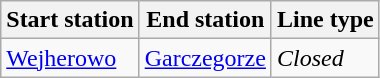<table class="wikitable">
<tr>
<th>Start station</th>
<th>End station</th>
<th>Line type</th>
</tr>
<tr>
<td><a href='#'>Wejherowo</a></td>
<td><a href='#'>Garczegorze</a></td>
<td><em>Closed</em></td>
</tr>
</table>
